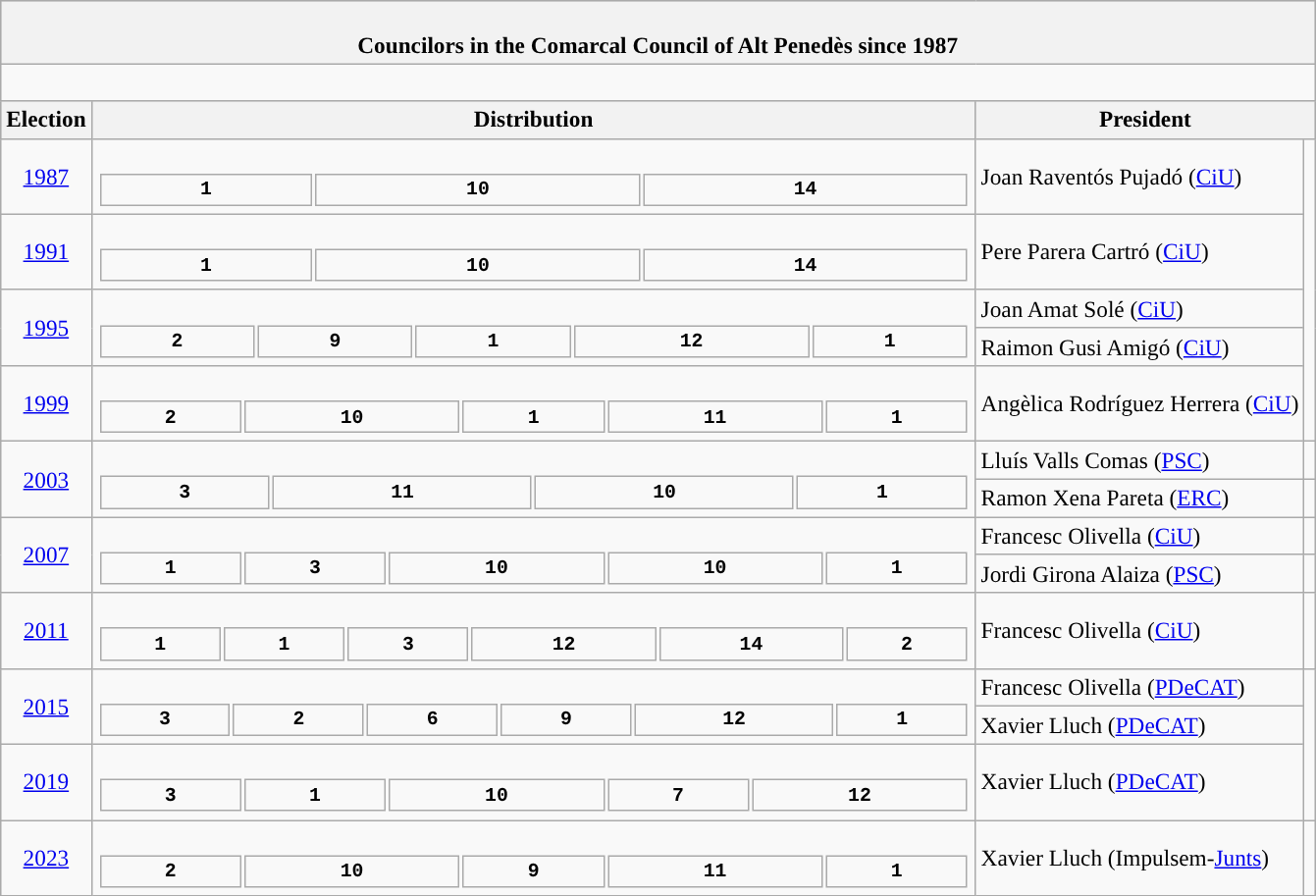<table class="wikitable" style="font-size:97%;">
<tr bgcolor="#CCCCCC">
<th colspan="4"><br>Councilors in the Comarcal Council of Alt Penedès since 1987</th>
</tr>
<tr>
<td colspan="4"><br>













</td>
</tr>
<tr bgcolor="#CCCCCC">
<th>Election</th>
<th>Distribution</th>
<th colspan="2">President</th>
</tr>
<tr>
<td align=center><a href='#'>1987</a></td>
<td><br><table style="width:45em; font-size:85%; text-align:center; font-family:Courier New;">
<tr style="font-weight:bold">
<td style="background:">1</td>
<td style="background:">10</td>
<td style="background:">14</td>
</tr>
</table>
</td>
<td rowspan="1">Joan Raventós Pujadó (<a href='#'>CiU</a>)</td>
<td rowspan="5" style="background:"></td>
</tr>
<tr>
<td align=center><a href='#'>1991</a></td>
<td><br><table style="width:45em; font-size:85%; text-align:center; font-family:Courier New;">
<tr style="font-weight:bold">
<td style="background:">1</td>
<td style="background:">10</td>
<td style="background:">14</td>
</tr>
</table>
</td>
<td>Pere Parera Cartró (<a href='#'>CiU</a>)</td>
</tr>
<tr>
<td rowspan="2" align=center><a href='#'>1995</a></td>
<td rowspan="2"><br><table style="width:45em; font-size:85%; text-align:center; font-family:Courier New;">
<tr style="font-weight:bold">
<td style="background:">2</td>
<td style="background:">9</td>
<td style="background:">1</td>
<td style="background:">12</td>
<td style="background:">1</td>
</tr>
</table>
</td>
<td>Joan Amat Solé (<a href='#'>CiU</a>) </td>
</tr>
<tr>
<td>Raimon Gusi Amigó (<a href='#'>CiU</a>) </td>
</tr>
<tr>
<td align=center><a href='#'>1999</a></td>
<td><br><table style="width:45em; font-size:85%; text-align:center; font-family:Courier New;">
<tr style="font-weight:bold">
<td style="background:">2</td>
<td style="background:">10</td>
<td style="background:">1</td>
<td style="background:">11</td>
<td style="background:">1</td>
</tr>
</table>
</td>
<td rowspan="1">Angèlica Rodríguez Herrera (<a href='#'>CiU</a>)</td>
</tr>
<tr>
<td rowspan="2" align=center><a href='#'>2003</a></td>
<td rowspan="2"><br><table style="width:45em; font-size:85%; text-align:center; font-family:Courier New;">
<tr style="font-weight:bold">
<td style="background:">3</td>
<td style="background:">11</td>
<td style="background:">10</td>
<td style="background:">1</td>
</tr>
</table>
</td>
<td rowspan="1">Lluís Valls Comas (<a href='#'>PSC</a>) </td>
<td rowspan="1" style="background:"></td>
</tr>
<tr>
<td rowspan="1">Ramon Xena Pareta (<a href='#'>ERC</a>) </td>
<td rowspan="1" style="background:"></td>
</tr>
<tr>
<td rowspan="2" align=center><a href='#'>2007</a></td>
<td rowspan="2"><br><table style="width:45em; font-size:85%; text-align:center; font-family:Courier New;">
<tr style="font-weight:bold">
<td style="background:">1</td>
<td style="background:">3</td>
<td style="background:">10</td>
<td style="background:">10</td>
<td style="background:">1</td>
</tr>
</table>
</td>
<td>Francesc Olivella (<a href='#'>CiU</a>) </td>
<td style="background:"></td>
</tr>
<tr>
<td>Jordi Girona Alaiza (<a href='#'>PSC</a>) </td>
<td style="background:"></td>
</tr>
<tr>
<td align=center><a href='#'>2011</a></td>
<td><br><table style="width:45em; font-size:85%; text-align:center; font-family:Courier New;">
<tr style="font-weight:bold">
<td style="background:">1</td>
<td style="background:">1</td>
<td style="background:">3</td>
<td style="background:">12</td>
<td style="background:">14</td>
<td style="background:">2</td>
</tr>
</table>
</td>
<td>Francesc Olivella (<a href='#'>CiU</a>)</td>
<td style="background:"></td>
</tr>
<tr>
<td rowspan="2" align=center><a href='#'>2015</a></td>
<td rowspan="2"><br><table style="width:45em; font-size:85%; text-align:center; font-family:Courier New;">
<tr style="font-weight:bold">
<td style="background:">3</td>
<td style="background:">2</td>
<td style="background:">6</td>
<td style="background:">9</td>
<td style="background:">12</td>
<td style="background:">1</td>
</tr>
</table>
</td>
<td>Francesc Olivella (<a href='#'>PDeCAT</a>) </td>
<td rowspan="3" style="background:"></td>
</tr>
<tr>
<td>Xavier Lluch (<a href='#'>PDeCAT</a>) </td>
</tr>
<tr>
<td align=center><a href='#'>2019</a></td>
<td><br><table style="width:45em; font-size:85%; text-align:center; font-family:Courier New;">
<tr style="font-weight:bold">
<td style="background:">3</td>
<td style="background:">1</td>
<td style="background:">10</td>
<td style="background:">7</td>
<td style="background:">12</td>
</tr>
</table>
</td>
<td>Xavier Lluch (<a href='#'>PDeCAT</a>)</td>
</tr>
<tr>
<td align=center><a href='#'>2023</a></td>
<td><br><table style="width:45em; font-size:85%; text-align:center; font-family:Courier New;">
<tr style="font-weight:bold">
<td style="background:">2</td>
<td style="background:">10</td>
<td style="background:">9</td>
<td style="background:">11</td>
<td style="background:">1</td>
</tr>
</table>
</td>
<td>Xavier Lluch (Impulsem-<a href='#'>Junts</a>)</td>
<td style="background:"></td>
</tr>
</table>
